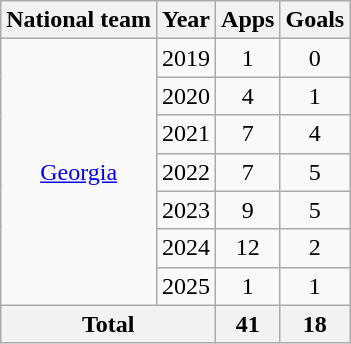<table class="wikitable" style="text-align:center">
<tr>
<th>National team</th>
<th>Year</th>
<th>Apps</th>
<th>Goals</th>
</tr>
<tr>
<td rowspan="7"><a href='#'>Georgia</a></td>
<td>2019</td>
<td>1</td>
<td>0</td>
</tr>
<tr>
<td>2020</td>
<td>4</td>
<td>1</td>
</tr>
<tr>
<td>2021</td>
<td>7</td>
<td>4</td>
</tr>
<tr>
<td>2022</td>
<td>7</td>
<td>5</td>
</tr>
<tr>
<td>2023</td>
<td>9</td>
<td>5</td>
</tr>
<tr>
<td>2024</td>
<td>12</td>
<td>2</td>
</tr>
<tr>
<td>2025</td>
<td>1</td>
<td>1</td>
</tr>
<tr>
<th colspan="2">Total</th>
<th>41</th>
<th>18</th>
</tr>
</table>
